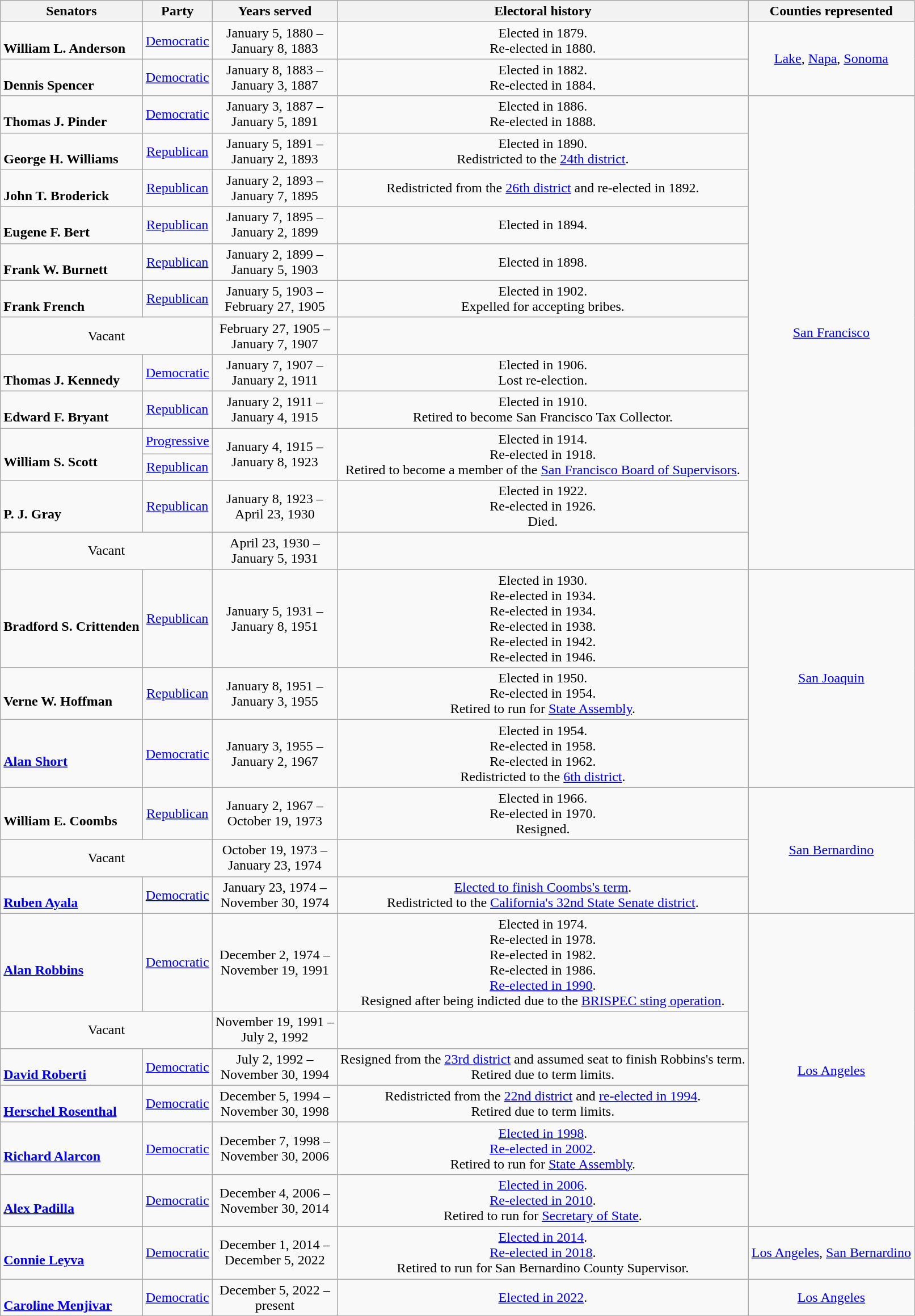<table class=wikitable style="text-align:center">
<tr>
<th>Senators</th>
<th>Party</th>
<th>Years served</th>
<th>Electoral history</th>
<th>Counties represented</th>
</tr>
<tr>
<td align=left><br><strong>William L. Anderson</strong><br></td>
<td><a href='#'>Democratic</a></td>
<td>January 5, 1880 – <br> January 8, 1883</td>
<td>Elected in 1879. <br> Re-elected in 1880. <br> </td>
<td rowspan=2><a href='#'>Lake</a>, <a href='#'>Napa</a>, <a href='#'>Sonoma</a></td>
</tr>
<tr>
<td align=left><br><strong>Dennis Spencer</strong><br></td>
<td><a href='#'>Democratic</a></td>
<td>January 8, 1883 – <br>January 3, 1887</td>
<td>Elected in 1882. <br> Re-elected in 1884. <br> </td>
</tr>
<tr>
<td align=left><br><strong>Thomas J. Pinder</strong><br> </td>
<td><a href='#'>Democratic</a></td>
<td>January 3, 1887 – <br>January 5, 1891</td>
<td>Elected in 1886. <br> Re-elected in 1888. <br> </td>
<td rowspan="13"><a href='#'>San Francisco</a></td>
</tr>
<tr>
<td align=left> <br><strong>George H. Williams</strong> <br> </td>
<td><a href='#'>Republican</a></td>
<td>January 5, 1891 – <br>January 2, 1893</td>
<td>Elected in 1890. <br> Redistricted to the <a href='#'>24th district</a>.</td>
</tr>
<tr>
<td align=left><br><strong>John T. Broderick</strong> <br> </td>
<td><a href='#'>Republican</a></td>
<td>January 2, 1893 – <br>January 7, 1895</td>
<td>Redistricted from the <a href='#'>26th district</a> and re-elected in 1892. <br> </td>
</tr>
<tr>
<td align=left> <br><strong>Eugene F. Bert</strong> <br> </td>
<td><a href='#'>Republican</a></td>
<td>January 7, 1895 – <br>January 2, 1899</td>
<td>Elected in 1894. <br> </td>
</tr>
<tr>
<td align=left><br><strong>Frank W. Burnett</strong><br> </td>
<td><a href='#'>Republican</a></td>
<td>January 2, 1899 – <br>January 5, 1903</td>
<td>Elected in 1898. <br> </td>
</tr>
<tr>
<td align=left> <br><strong>Frank French</strong><br> </td>
<td><a href='#'>Republican</a></td>
<td>January 5, 1903 – <br>February 27, 1905</td>
<td>Elected in 1902. <br> Expelled for accepting bribes.</td>
</tr>
<tr>
<td colspan="2">Vacant</td>
<td>February 27, 1905 – <br> January 7, 1907</td>
<td></td>
</tr>
<tr>
<td align=left> <br><strong>Thomas J. Kennedy</strong><br> </td>
<td><a href='#'>Democratic</a></td>
<td>January 7, 1907 – <br>January 2, 1911</td>
<td>Elected in 1906. <br> Lost re-election.</td>
</tr>
<tr>
<td align=left> <br><strong>Edward F. Bryant</strong><br> </td>
<td><a href='#'>Republican</a></td>
<td>January 2, 1911 – <br>January 4, 1915</td>
<td>Elected in 1910. <br> Retired to become San Francisco Tax Collector.</td>
</tr>
<tr>
<td rowspan=2 align=left><br><strong>William S. Scott</strong><br> </td>
<td><a href='#'>Progressive</a></td>
<td rowspan=2>January 4, 1915 – <br>January 8, 1923</td>
<td rowspan=2>Elected in 1914. <br> Re-elected in 1918. <br> Retired to become a member of the <a href='#'>San Francisco Board of Supervisors</a>.</td>
</tr>
<tr>
<td><a href='#'>Republican</a></td>
</tr>
<tr>
<td align=left><br><strong>P. J. Gray</strong><br> </td>
<td><a href='#'>Republican</a></td>
<td>January 8, 1923 – <br>April 23, 1930</td>
<td>Elected in 1922. <br> Re-elected in 1926. <br> Died.</td>
</tr>
<tr>
<td colspan="2">Vacant</td>
<td>April 23, 1930 – <br> January 5, 1931</td>
<td></td>
</tr>
<tr>
<td align=left><br><strong>Bradford S. Crittenden</strong><br></td>
<td><a href='#'>Republican</a></td>
<td>January 5, 1931 – <br>January 8, 1951</td>
<td>Elected in 1930. <br> Re-elected in 1934. <br> Re-elected in 1934. <br> Re-elected in 1938. <br> Re-elected in 1942. <br> Re-elected in 1946. <br> </td>
<td rowspan="3"><a href='#'>San Joaquin</a></td>
</tr>
<tr>
<td align=left> <br><strong>Verne W. Hoffman</strong><br></td>
<td><a href='#'>Republican</a></td>
<td>January 8, 1951 – <br>January 3, 1955</td>
<td>Elected in 1950. <br> Re-elected in 1954. <br> Retired to run for <a href='#'>State Assembly</a>.</td>
</tr>
<tr>
<td align=left><br><strong><a href='#'>Alan Short</a></strong> <br></td>
<td><a href='#'>Democratic</a></td>
<td>January 3, 1955 – <br>January 2, 1967</td>
<td>Elected in 1954. <br> Re-elected in 1958. <br> Re-elected in 1962. <br> Redistricted to the <a href='#'>6th district</a>.</td>
</tr>
<tr>
<td align=left> <br><strong>William E. Coombs</strong><br></td>
<td><a href='#'>Republican</a></td>
<td>January 2, 1967 – <br>October 19, 1973</td>
<td>Elected in 1966. <br> Re-elected in 1970. <br> Resigned.</td>
<td rowspan="3"><a href='#'>San Bernardino</a></td>
</tr>
<tr>
<td colspan="2">Vacant</td>
<td>October 19, 1973 – <br> January 23, 1974</td>
<td></td>
</tr>
<tr>
<td align=left> <br><strong><a href='#'>Ruben Ayala</a></strong> <br> </td>
<td><a href='#'>Democratic</a></td>
<td>January 23, 1974 – <br>November 30, 1974</td>
<td><a href='#'>Elected to finish Coombs's term</a>. <br> Redistricted to the <a href='#'>California's 32nd State Senate district</a>.</td>
</tr>
<tr>
<td align=left> <br><strong><a href='#'>Alan Robbins</a></strong><br> </td>
<td><a href='#'>Democratic</a></td>
<td>December 2, 1974 – <br>November 19, 1991</td>
<td>Elected in 1974. <br> Re-elected in 1978. <br> Re-elected in 1982. <br> Re-elected in 1986. <br> <a href='#'>Re-elected in 1990</a>. <br> Resigned after being indicted due to the <a href='#'>BRISPEC sting operation</a>.</td>
<td rowspan="6"><a href='#'>Los Angeles</a></td>
</tr>
<tr>
<td colspan="2">Vacant</td>
<td>November 19, 1991 – <br> July 2, 1992</td>
<td></td>
</tr>
<tr>
<td align=left> <br><strong><a href='#'>David Roberti</a></strong><br> </td>
<td><a href='#'>Democratic</a></td>
<td>July 2, 1992 – <br>November 30, 1994</td>
<td>Resigned from the <a href='#'>23rd district</a> and assumed seat to finish Robbins's term. <br> Retired due to term limits.</td>
</tr>
<tr>
<td align=left><br><strong><a href='#'>Herschel Rosenthal</a></strong><br> </td>
<td><a href='#'>Democratic</a></td>
<td>December 5, 1994 – <br>November 30, 1998</td>
<td>Redistricted from the <a href='#'>22nd district</a> and <a href='#'>re-elected in 1994</a>. <br> Retired due to term limits.</td>
</tr>
<tr>
<td align=left><br><strong><a href='#'>Richard Alarcon</a></strong><br> </td>
<td><a href='#'>Democratic</a></td>
<td>December 7, 1998 – <br>November 30, 2006</td>
<td><a href='#'>Elected in 1998</a>. <br> <a href='#'>Re-elected in 2002</a>. <br> Retired to run for <a href='#'>State Assembly</a>.</td>
</tr>
<tr>
<td align=left> <br><strong><a href='#'>Alex Padilla</a></strong> <br> </td>
<td><a href='#'>Democratic</a></td>
<td>December 4, 2006 – <br> November 30, 2014</td>
<td><a href='#'>Elected in 2006</a>. <br> <a href='#'>Re-elected in 2010</a>. <br> Retired to run for <a href='#'>Secretary of State</a>.</td>
</tr>
<tr>
<td align=left> <br><strong><a href='#'>Connie Leyva</a></strong> <br> </td>
<td><a href='#'>Democratic</a></td>
<td>December 1, 2014 – <br>December 5, 2022</td>
<td><a href='#'>Elected in 2014</a>. <br> <a href='#'>Re-elected in 2018</a>. <br> Retired to run for San Bernardino County Supervisor.</td>
<td><a href='#'>Los Angeles</a>, <a href='#'>San Bernardino</a></td>
</tr>
<tr>
<td align=left> <br><strong><a href='#'>Caroline Menjivar</a></strong> <br> </td>
<td><a href='#'>Democratic</a></td>
<td>December 5, 2022 – <br> present</td>
<td><a href='#'>Elected in 2022</a>.</td>
<td><a href='#'>Los Angeles</a></td>
</tr>
</table>
